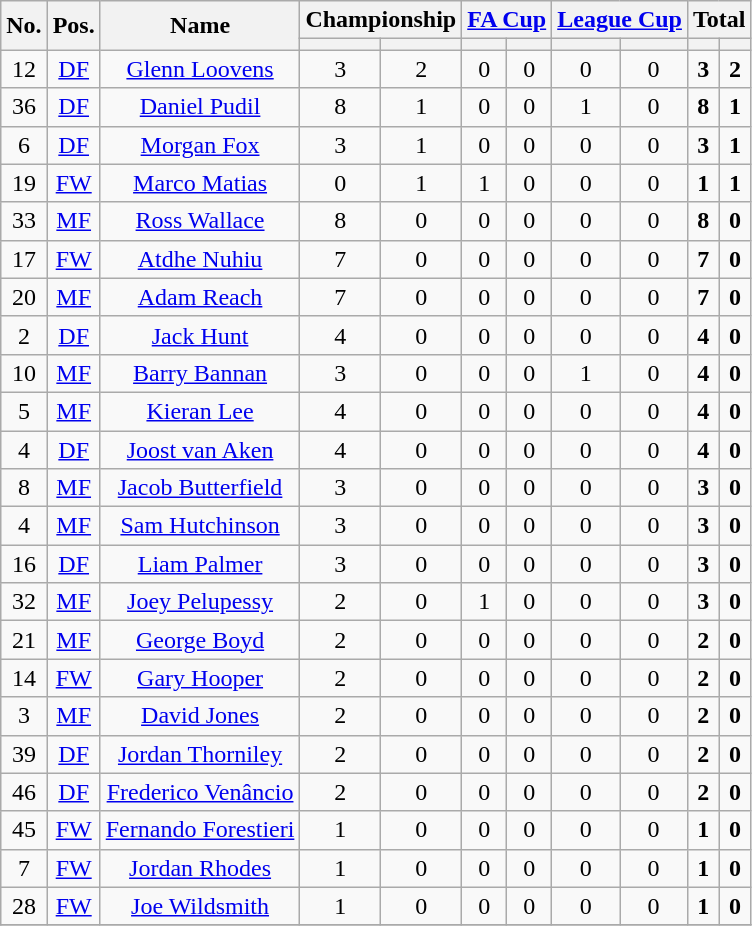<table class="wikitable sortable" style="text-align: center;">
<tr>
<th rowspan="2">No.</th>
<th rowspan="2">Pos.</th>
<th rowspan="2">Name</th>
<th colspan="2">Championship</th>
<th colspan="2"><a href='#'>FA Cup</a></th>
<th colspan="2"><a href='#'>League Cup</a></th>
<th colspan="2">Total</th>
</tr>
<tr>
<th></th>
<th></th>
<th></th>
<th></th>
<th></th>
<th></th>
<th></th>
<th></th>
</tr>
<tr>
<td>12</td>
<td><a href='#'>DF</a></td>
<td><a href='#'>Glenn Loovens</a></td>
<td>3</td>
<td>2</td>
<td>0</td>
<td>0</td>
<td>0</td>
<td>0</td>
<td><strong>3</strong></td>
<td><strong>2</strong></td>
</tr>
<tr>
<td>36</td>
<td><a href='#'>DF</a></td>
<td><a href='#'>Daniel Pudil</a></td>
<td>8</td>
<td>1</td>
<td>0</td>
<td>0</td>
<td>1</td>
<td>0</td>
<td><strong>8</strong></td>
<td><strong>1</strong></td>
</tr>
<tr>
<td>6</td>
<td><a href='#'>DF</a></td>
<td><a href='#'>Morgan Fox</a></td>
<td>3</td>
<td>1</td>
<td>0</td>
<td>0</td>
<td>0</td>
<td>0</td>
<td><strong>3</strong></td>
<td><strong>1</strong></td>
</tr>
<tr>
<td>19</td>
<td><a href='#'>FW</a></td>
<td><a href='#'>Marco Matias</a></td>
<td>0</td>
<td>1</td>
<td>1</td>
<td>0</td>
<td>0</td>
<td>0</td>
<td><strong>1</strong></td>
<td><strong>1</strong></td>
</tr>
<tr>
<td>33</td>
<td><a href='#'>MF</a></td>
<td><a href='#'>Ross Wallace</a></td>
<td>8</td>
<td>0</td>
<td>0</td>
<td>0</td>
<td>0</td>
<td>0</td>
<td><strong>8</strong></td>
<td><strong>0</strong></td>
</tr>
<tr>
<td>17</td>
<td><a href='#'>FW</a></td>
<td><a href='#'>Atdhe Nuhiu</a></td>
<td>7</td>
<td>0</td>
<td>0</td>
<td>0</td>
<td>0</td>
<td>0</td>
<td><strong>7</strong></td>
<td><strong>0</strong></td>
</tr>
<tr>
<td>20</td>
<td><a href='#'>MF</a></td>
<td><a href='#'>Adam Reach</a></td>
<td>7</td>
<td>0</td>
<td>0</td>
<td>0</td>
<td>0</td>
<td>0</td>
<td><strong>7</strong></td>
<td><strong>0</strong></td>
</tr>
<tr>
<td>2</td>
<td><a href='#'>DF</a></td>
<td><a href='#'>Jack Hunt</a></td>
<td>4</td>
<td>0</td>
<td>0</td>
<td>0</td>
<td>0</td>
<td>0</td>
<td><strong>4</strong></td>
<td><strong>0</strong></td>
</tr>
<tr>
<td>10</td>
<td><a href='#'>MF</a></td>
<td><a href='#'>Barry Bannan</a></td>
<td>3</td>
<td>0</td>
<td>0</td>
<td>0</td>
<td>1</td>
<td>0</td>
<td><strong>4</strong></td>
<td><strong>0</strong></td>
</tr>
<tr>
<td>5</td>
<td><a href='#'>MF</a></td>
<td><a href='#'>Kieran Lee</a></td>
<td>4</td>
<td>0</td>
<td>0</td>
<td>0</td>
<td>0</td>
<td>0</td>
<td><strong>4</strong></td>
<td><strong>0</strong></td>
</tr>
<tr>
<td>4</td>
<td><a href='#'>DF</a></td>
<td><a href='#'>Joost van Aken</a></td>
<td>4</td>
<td>0</td>
<td>0</td>
<td>0</td>
<td>0</td>
<td>0</td>
<td><strong>4</strong></td>
<td><strong>0</strong></td>
</tr>
<tr>
<td>8</td>
<td><a href='#'>MF</a></td>
<td><a href='#'>Jacob Butterfield</a></td>
<td>3</td>
<td>0</td>
<td>0</td>
<td>0</td>
<td>0</td>
<td>0</td>
<td><strong>3</strong></td>
<td><strong>0</strong></td>
</tr>
<tr>
<td>4</td>
<td><a href='#'>MF</a></td>
<td><a href='#'>Sam Hutchinson</a></td>
<td>3</td>
<td>0</td>
<td>0</td>
<td>0</td>
<td>0</td>
<td>0</td>
<td><strong>3</strong></td>
<td><strong>0</strong></td>
</tr>
<tr>
<td>16</td>
<td><a href='#'>DF</a></td>
<td><a href='#'>Liam Palmer</a></td>
<td>3</td>
<td>0</td>
<td>0</td>
<td>0</td>
<td>0</td>
<td>0</td>
<td><strong>3</strong></td>
<td><strong>0</strong></td>
</tr>
<tr>
<td>32</td>
<td><a href='#'>MF</a></td>
<td><a href='#'>Joey Pelupessy</a></td>
<td>2</td>
<td>0</td>
<td>1</td>
<td>0</td>
<td>0</td>
<td>0</td>
<td><strong>3</strong></td>
<td><strong>0</strong></td>
</tr>
<tr>
<td>21</td>
<td><a href='#'>MF</a></td>
<td><a href='#'>George Boyd</a></td>
<td>2</td>
<td>0</td>
<td>0</td>
<td>0</td>
<td>0</td>
<td>0</td>
<td><strong>2</strong></td>
<td><strong>0</strong></td>
</tr>
<tr>
<td>14</td>
<td><a href='#'>FW</a></td>
<td><a href='#'>Gary Hooper</a></td>
<td>2</td>
<td>0</td>
<td>0</td>
<td>0</td>
<td>0</td>
<td>0</td>
<td><strong>2</strong></td>
<td><strong>0</strong></td>
</tr>
<tr>
<td>3</td>
<td><a href='#'>MF</a></td>
<td><a href='#'>David Jones</a></td>
<td>2</td>
<td>0</td>
<td>0</td>
<td>0</td>
<td>0</td>
<td>0</td>
<td><strong>2</strong></td>
<td><strong>0</strong></td>
</tr>
<tr>
<td>39</td>
<td><a href='#'>DF</a></td>
<td><a href='#'>Jordan Thorniley</a></td>
<td>2</td>
<td>0</td>
<td>0</td>
<td>0</td>
<td>0</td>
<td>0</td>
<td><strong>2</strong></td>
<td><strong>0</strong></td>
</tr>
<tr>
<td>46</td>
<td><a href='#'>DF</a></td>
<td><a href='#'>Frederico Venâncio</a></td>
<td>2</td>
<td>0</td>
<td>0</td>
<td>0</td>
<td>0</td>
<td>0</td>
<td><strong>2</strong></td>
<td><strong>0</strong></td>
</tr>
<tr>
<td>45</td>
<td><a href='#'>FW</a></td>
<td><a href='#'>Fernando Forestieri</a></td>
<td>1</td>
<td>0</td>
<td>0</td>
<td>0</td>
<td>0</td>
<td>0</td>
<td><strong>1</strong></td>
<td><strong>0</strong></td>
</tr>
<tr>
<td>7</td>
<td><a href='#'>FW</a></td>
<td><a href='#'>Jordan Rhodes</a></td>
<td>1</td>
<td>0</td>
<td>0</td>
<td>0</td>
<td>0</td>
<td>0</td>
<td><strong>1</strong></td>
<td><strong>0</strong></td>
</tr>
<tr>
<td>28</td>
<td><a href='#'>FW</a></td>
<td><a href='#'>Joe Wildsmith</a></td>
<td>1</td>
<td>0</td>
<td>0</td>
<td>0</td>
<td>0</td>
<td>0</td>
<td><strong>1</strong></td>
<td><strong>0</strong></td>
</tr>
<tr>
</tr>
</table>
